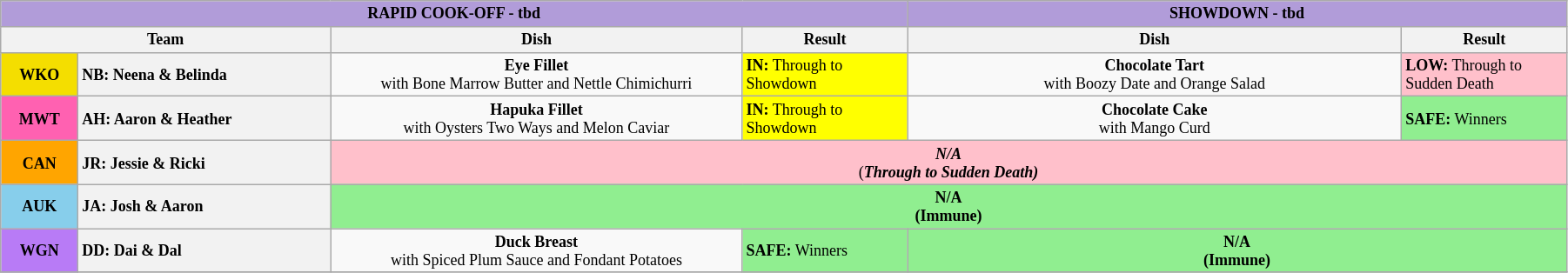<table class="wikitable" style="text-align: center; font-size: 9pt; line-height:14px; width:95%">
<tr>
<th colspan="4" style="background:#b19cd9; ">RAPID COOK-OFF - tbd</th>
<th colspan="2" style="background:#b19cd9; ">SHOWDOWN - tbd</th>
</tr>
<tr>
<th colspan="2" style="width: 20%;">Team</th>
<th style="width:25%;">Dish</th>
<th style="width:10%;">Result</th>
<th style="width:30%;">Dish</th>
<th style="width:10%;">Result</th>
</tr>
<tr>
<th scope="row" align="left" style="background:#F4DE00; ">WKO</th>
<th scope="row" style="text-align:left;">NB: Neena & Belinda</th>
<td style="text-align:center;"><strong>Eye Fillet</strong><br>with Bone Marrow Butter and Nettle Chimichurri</td>
<td scope="row" style="text-align:left;" bgcolor="yellow"><strong>IN:</strong> Through to Showdown</td>
<td><strong>Chocolate Tart</strong><br>with Boozy Date and Orange Salad</td>
<td scope="row" style="text-align:left;" bgcolor="pink"><strong>LOW:</strong> Through to Sudden Death</td>
</tr>
<tr>
<th scope="row" align="left" style="background:#FF61B1; ">MWT</th>
<th scope="row" style="text-align:left;">AH: Aaron & Heather</th>
<td style="text-align:center;"><strong>Hapuka Fillet</strong><br>with Oysters Two Ways and Melon Caviar</td>
<td scope="row" style="text-align:left;" bgcolor="yellow"><strong>IN:</strong> Through to Showdown</td>
<td><strong>Chocolate Cake</strong><br>with Mango Curd</td>
<td scope="row" style="text-align:left;" bgcolor="lightgreen"><strong>SAFE:</strong> Winners</td>
</tr>
<tr>
<th scope="row" align="left" style="background:orange; ">CAN</th>
<th scope="row" style="text-align:left;">JR: Jessie & Ricki</th>
<td colspan="4" bgcolor="pink"><strong><em>N/A<br></em></strong>(<strong><em>Through to Sudden Death)</em></strong></td>
</tr>
<tr>
<th scope="row" align="left" style="background-color:skyblue; ">AUK</th>
<th scope="row" style="text-align:left;">JA: Josh & Aaron</th>
<td colspan="4" bgcolor="lightgreen"><strong>N/A<br>(Immune)</strong></td>
</tr>
<tr>
<th scope="row" align="center" style="background:#B87BF6; ">WGN</th>
<th scope="row" style="text-align:left;">DD: Dai & Dal</th>
<td style="text-align:center;"><strong>Duck Breast</strong><br>with Spiced Plum Sauce and Fondant Potatoes</td>
<td scope="row" style="text-align:left;" bgcolor="lightgreen"><strong>SAFE:</strong> Winners</td>
<td colspan="2" bgcolor="lightgreen"><strong>N/A<br>(Immune)</strong></td>
</tr>
<tr>
</tr>
</table>
